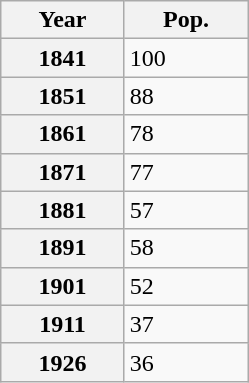<table class="wikitable" style="margin:0; border:1px solid darkgrey;">
<tr>
<th style="width:75px;">Year</th>
<th style="width:75px;">Pop.</th>
</tr>
<tr>
<th>1841</th>
<td>100  </td>
</tr>
<tr>
<th>1851</th>
<td>88  </td>
</tr>
<tr>
<th>1861</th>
<td>78 </td>
</tr>
<tr>
<th>1871</th>
<td>77 </td>
</tr>
<tr>
<th>1881</th>
<td>57 </td>
</tr>
<tr>
<th>1891</th>
<td>58 </td>
</tr>
<tr>
<th>1901</th>
<td>52 </td>
</tr>
<tr>
<th>1911</th>
<td>37 </td>
</tr>
<tr>
<th>1926</th>
<td>36 </td>
</tr>
</table>
